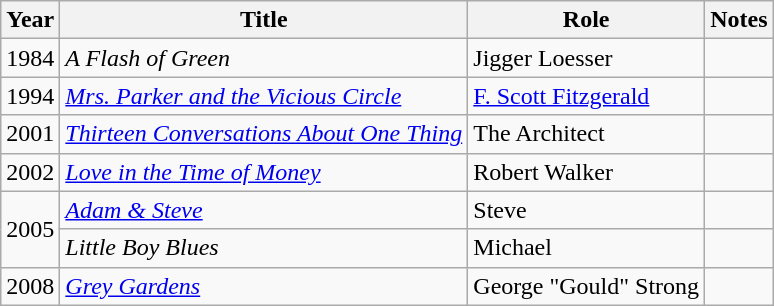<table class="wikitable sortable">
<tr>
<th>Year</th>
<th>Title</th>
<th>Role</th>
<th class = "unsortable">Notes</th>
</tr>
<tr>
<td>1984</td>
<td><em>A Flash of Green</em></td>
<td>Jigger Loesser</td>
<td></td>
</tr>
<tr>
<td>1994</td>
<td><em><a href='#'>Mrs. Parker and the Vicious Circle</a></em></td>
<td><a href='#'>F. Scott Fitzgerald</a></td>
<td></td>
</tr>
<tr>
<td>2001</td>
<td><em><a href='#'>Thirteen Conversations About One Thing</a></em></td>
<td>The Architect</td>
<td></td>
</tr>
<tr>
<td>2002</td>
<td><em><a href='#'>Love in the Time of Money</a></em></td>
<td>Robert Walker</td>
<td></td>
</tr>
<tr>
<td rowspan=2>2005</td>
<td><em><a href='#'>Adam & Steve</a></em></td>
<td>Steve</td>
<td></td>
</tr>
<tr>
<td><em>Little Boy Blues</em></td>
<td>Michael</td>
<td></td>
</tr>
<tr>
<td>2008</td>
<td><em><a href='#'>Grey Gardens</a></em></td>
<td>George "Gould" Strong</td>
<td></td>
</tr>
</table>
